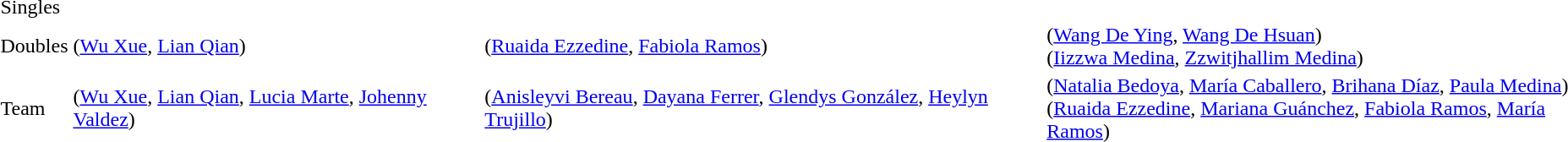<table>
<tr>
<td>Singles</td>
<td></td>
<td></td>
<td><br></td>
</tr>
<tr>
<td>Doubles</td>
<td> (<a href='#'>Wu Xue</a>, <a href='#'>Lian Qian</a>)</td>
<td> (<a href='#'>Ruaida Ezzedine</a>, <a href='#'>Fabiola Ramos</a>)</td>
<td> (<a href='#'>Wang De Ying</a>, <a href='#'>Wang De Hsuan</a>)<br> (<a href='#'>Iizzwa Medina</a>, <a href='#'>Zzwitjhallim Medina</a>)</td>
</tr>
<tr>
<td>Team</td>
<td> (<a href='#'>Wu Xue</a>, <a href='#'>Lian Qian</a>, <a href='#'>Lucia Marte</a>, <a href='#'>Johenny Valdez</a>)</td>
<td> (<a href='#'>Anisleyvi Bereau</a>, <a href='#'>Dayana Ferrer</a>, <a href='#'>Glendys González</a>, <a href='#'>Heylyn Trujillo</a>)</td>
<td> (<a href='#'>Natalia Bedoya</a>, <a href='#'>María Caballero</a>, <a href='#'>Brihana Díaz</a>,  <a href='#'>Paula Medina</a>)<br> (<a href='#'>Ruaida Ezzedine</a>, <a href='#'>Mariana Guánchez</a>, <a href='#'>Fabiola Ramos</a>, <a href='#'>María Ramos</a>)</td>
</tr>
<tr>
</tr>
</table>
